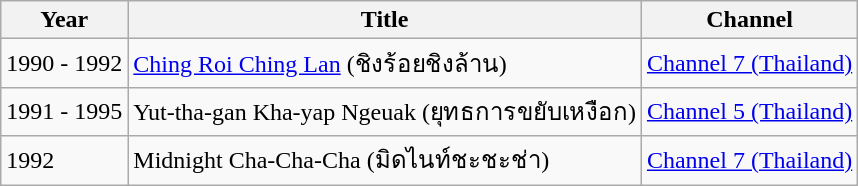<table class="wikitable">
<tr>
<th>Year</th>
<th>Title</th>
<th>Channel</th>
</tr>
<tr>
<td>1990 - 1992</td>
<td><a href='#'>Ching Roi Ching Lan</a> (ชิงร้อยชิงล้าน)</td>
<td><a href='#'>Channel 7 (Thailand)</a></td>
</tr>
<tr>
<td>1991 - 1995</td>
<td>Yut-tha-gan Kha-yap Ngeuak (ยุทธการขยับเหงือก)</td>
<td><a href='#'>Channel 5 (Thailand)</a></td>
</tr>
<tr>
<td>1992</td>
<td>Midnight Cha-Cha-Cha (มิดไนท์ชะชะช่า)</td>
<td><a href='#'>Channel 7 (Thailand)</a></td>
</tr>
</table>
